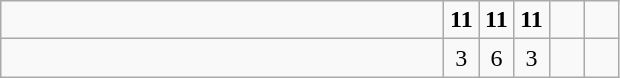<table class="wikitable">
<tr>
<td style="width:18em"><strong> </strong></td>
<td align=center style="width:1em"><strong>11</strong></td>
<td align=center style="width:1em"><strong>11</strong></td>
<td align=center style="width:1em"><strong>11</strong></td>
<td align=center style="width:1em"></td>
<td align=center style="width:1em"></td>
</tr>
<tr>
<td style="width:18em"></td>
<td align=center style="width:1em">3</td>
<td align=center style="width:1em">6</td>
<td align=center style="width:1em">3</td>
<td align=center style="width:1em"></td>
<td align=center style="width:1em"></td>
</tr>
</table>
